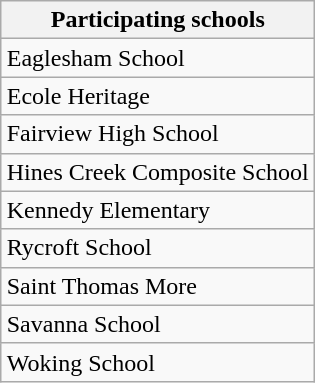<table class="wikitable" align=right>
<tr>
<th>Participating schools</th>
</tr>
<tr>
<td>Eaglesham School</td>
</tr>
<tr>
<td>Ecole Heritage</td>
</tr>
<tr>
<td>Fairview High School</td>
</tr>
<tr>
<td>Hines Creek Composite School</td>
</tr>
<tr>
<td>Kennedy Elementary</td>
</tr>
<tr>
<td>Rycroft School</td>
</tr>
<tr>
<td>Saint Thomas More</td>
</tr>
<tr>
<td>Savanna School</td>
</tr>
<tr>
<td>Woking School</td>
</tr>
</table>
